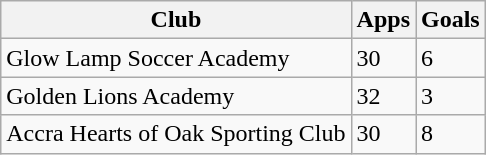<table class="wikitable">
<tr>
<th>Club</th>
<th>Apps</th>
<th>Goals</th>
</tr>
<tr>
<td>Glow Lamp Soccer Academy</td>
<td>30</td>
<td>6</td>
</tr>
<tr>
<td>Golden Lions Academy</td>
<td>32</td>
<td>3</td>
</tr>
<tr>
<td>Accra Hearts of Oak Sporting Club</td>
<td>30</td>
<td>8</td>
</tr>
</table>
